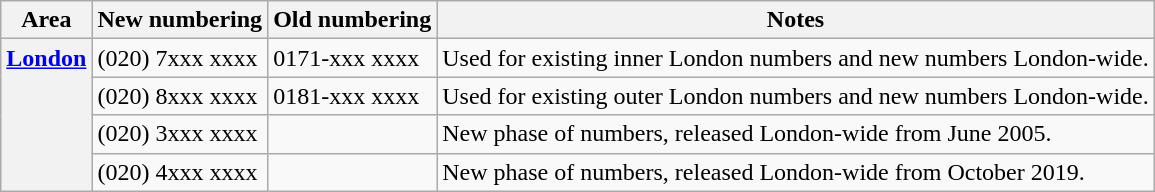<table class="wikitable" style="margin-left: 1.5em;">
<tr>
<th scope="col">Area</th>
<th scope="col">New numbering</th>
<th scope="col">Old numbering</th>
<th scope="col">Notes</th>
</tr>
<tr>
<th rowspan="4" scope="row" style="vertical-align: top;"><a href='#'>London</a></th>
<td>(020) 7xxx xxxx</td>
<td>0171-xxx xxxx</td>
<td>Used for existing inner London numbers and new numbers London-wide.</td>
</tr>
<tr>
<td>(020) 8xxx xxxx</td>
<td>0181-xxx xxxx</td>
<td>Used for existing outer London numbers and new numbers London-wide.</td>
</tr>
<tr>
<td>(020) 3xxx xxxx</td>
<td> </td>
<td>New phase of numbers, released London-wide from June 2005.</td>
</tr>
<tr>
<td>(020) 4xxx xxxx</td>
<td> </td>
<td>New phase of numbers, released London-wide from October 2019.</td>
</tr>
</table>
